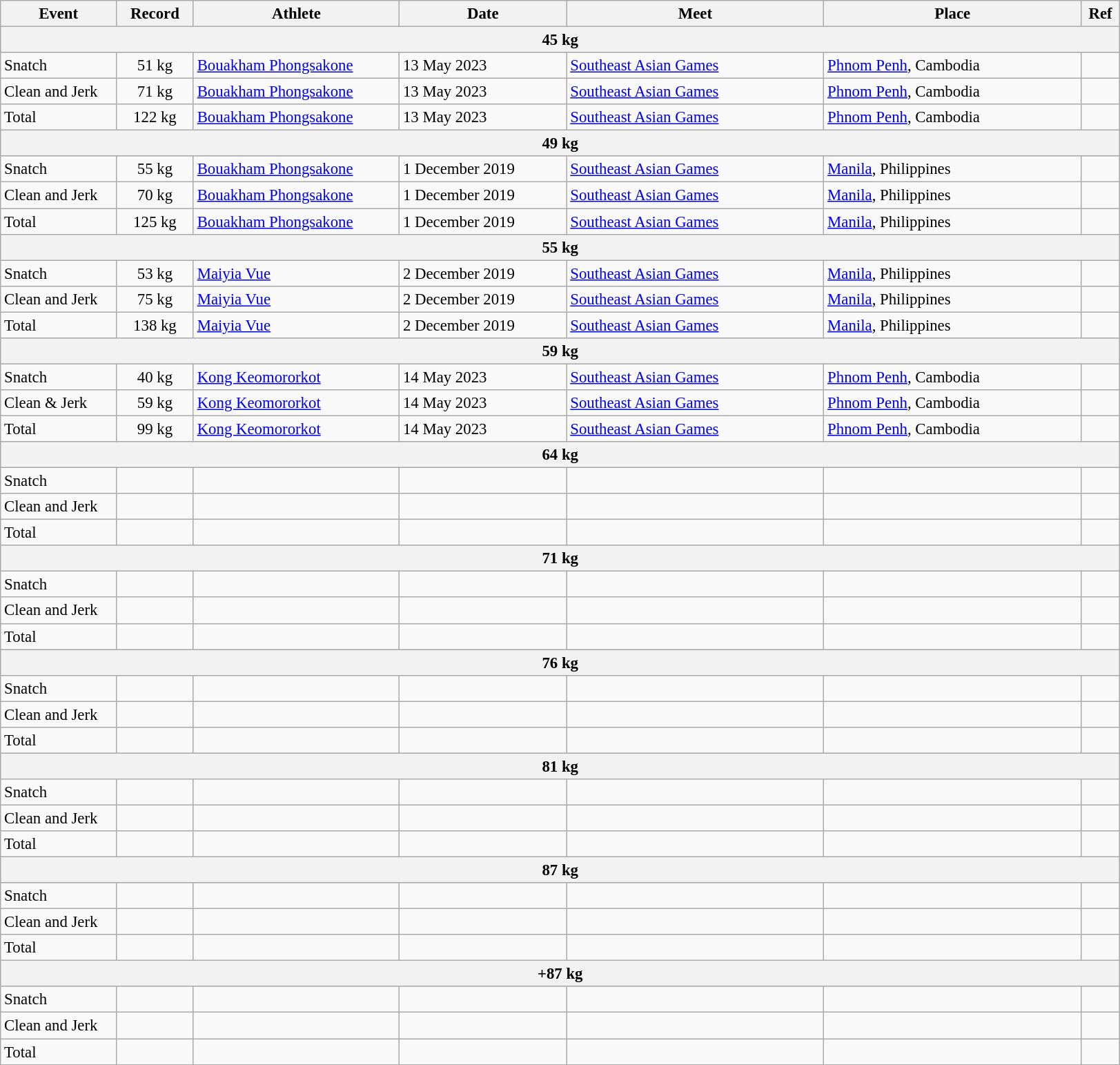<table class="wikitable" style="font-size:95%;">
<tr>
<th width=9%>Event</th>
<th width=6%>Record</th>
<th width=16%>Athlete</th>
<th width=13%>Date</th>
<th width=20%>Meet</th>
<th width=20%>Place</th>
<th width=3%>Ref</th>
</tr>
<tr bgcolor="#DDDDDD">
<th colspan="7">45 kg</th>
</tr>
<tr>
<td>Snatch</td>
<td align="center">51 kg</td>
<td><a href='#'>Bouakham Phongsakone</a></td>
<td>13 May 2023</td>
<td><a href='#'>Southeast Asian Games</a></td>
<td><a href='#'>Phnom Penh</a>, Cambodia</td>
<td></td>
</tr>
<tr>
<td>Clean and Jerk</td>
<td align="center">71 kg</td>
<td><a href='#'>Bouakham Phongsakone</a></td>
<td>13 May 2023</td>
<td><a href='#'>Southeast Asian Games</a></td>
<td><a href='#'>Phnom Penh</a>, Cambodia</td>
<td></td>
</tr>
<tr>
<td>Total</td>
<td align="center">122 kg</td>
<td><a href='#'>Bouakham Phongsakone</a></td>
<td>13 May 2023</td>
<td><a href='#'>Southeast Asian Games</a></td>
<td><a href='#'>Phnom Penh</a>, Cambodia</td>
<td></td>
</tr>
<tr bgcolor="#DDDDDD">
<th colspan="7">49 kg</th>
</tr>
<tr>
<td>Snatch</td>
<td align="center">55 kg</td>
<td><a href='#'>Bouakham Phongsakone</a></td>
<td>1 December 2019</td>
<td><a href='#'>Southeast Asian Games</a></td>
<td><a href='#'>Manila</a>, Philippines</td>
<td></td>
</tr>
<tr>
<td>Clean and Jerk</td>
<td align="center">70 kg</td>
<td><a href='#'>Bouakham Phongsakone</a></td>
<td>1 December 2019</td>
<td><a href='#'>Southeast Asian Games</a></td>
<td><a href='#'>Manila</a>, Philippines</td>
<td></td>
</tr>
<tr>
<td>Total</td>
<td align="center">125 kg</td>
<td><a href='#'>Bouakham Phongsakone</a></td>
<td>1 December 2019</td>
<td><a href='#'>Southeast Asian Games</a></td>
<td><a href='#'>Manila</a>, Philippines</td>
<td></td>
</tr>
<tr bgcolor="#DDDDDD">
<th colspan="7">55 kg</th>
</tr>
<tr>
<td>Snatch</td>
<td align="center">53 kg</td>
<td><a href='#'>Maiyia Vue</a></td>
<td>2 December 2019</td>
<td><a href='#'>Southeast Asian Games</a></td>
<td><a href='#'>Manila</a>, Philippines</td>
<td></td>
</tr>
<tr>
<td>Clean and Jerk</td>
<td align="center">75 kg</td>
<td><a href='#'>Maiyia Vue</a></td>
<td>2 December 2019</td>
<td><a href='#'>Southeast Asian Games</a></td>
<td><a href='#'>Manila</a>, Philippines</td>
<td></td>
</tr>
<tr>
<td>Total</td>
<td align="center">138 kg</td>
<td><a href='#'>Maiyia Vue</a></td>
<td>2 December 2019</td>
<td><a href='#'>Southeast Asian Games</a></td>
<td><a href='#'>Manila</a>, Philippines</td>
<td></td>
</tr>
<tr bgcolor="#DDDDDD">
<th colspan="7">59 kg</th>
</tr>
<tr>
<td>Snatch</td>
<td align="center">40 kg</td>
<td><a href='#'>Kong Keomororkot</a></td>
<td>14 May 2023</td>
<td><a href='#'>Southeast Asian Games</a></td>
<td><a href='#'>Phnom Penh</a>, Cambodia</td>
<td></td>
</tr>
<tr>
<td>Clean & Jerk</td>
<td align="center">59 kg</td>
<td><a href='#'>Kong Keomororkot</a></td>
<td>14 May 2023</td>
<td><a href='#'>Southeast Asian Games</a></td>
<td><a href='#'>Phnom Penh</a>, Cambodia</td>
<td></td>
</tr>
<tr>
<td>Total</td>
<td align="center">99 kg</td>
<td><a href='#'>Kong Keomororkot</a></td>
<td>14 May 2023</td>
<td><a href='#'>Southeast Asian Games</a></td>
<td><a href='#'>Phnom Penh</a>, Cambodia</td>
<td></td>
</tr>
<tr bgcolor="#DDDDDD">
<th colspan="7">64 kg</th>
</tr>
<tr>
<td>Snatch</td>
<td align="center"></td>
<td></td>
<td></td>
<td></td>
<td></td>
<td></td>
</tr>
<tr>
<td>Clean and Jerk</td>
<td align="center"></td>
<td></td>
<td></td>
<td></td>
<td></td>
<td></td>
</tr>
<tr>
<td>Total</td>
<td align="center"></td>
<td></td>
<td></td>
<td></td>
<td></td>
<td></td>
</tr>
<tr bgcolor="#DDDDDD">
<th colspan="7">71 kg</th>
</tr>
<tr>
<td>Snatch</td>
<td align="center"></td>
<td></td>
<td></td>
<td></td>
<td></td>
<td></td>
</tr>
<tr>
<td>Clean and Jerk</td>
<td align="center"></td>
<td></td>
<td></td>
<td></td>
<td></td>
<td></td>
</tr>
<tr>
<td>Total</td>
<td align="center"></td>
<td></td>
<td></td>
<td></td>
<td></td>
<td></td>
</tr>
<tr bgcolor="#DDDDDD">
<th colspan="7">76 kg</th>
</tr>
<tr>
<td>Snatch</td>
<td align="center"></td>
<td></td>
<td></td>
<td></td>
<td></td>
<td></td>
</tr>
<tr>
<td>Clean and Jerk</td>
<td align="center"></td>
<td></td>
<td></td>
<td></td>
<td></td>
<td></td>
</tr>
<tr>
<td>Total</td>
<td align="center"></td>
<td></td>
<td></td>
<td></td>
<td></td>
<td></td>
</tr>
<tr bgcolor="#DDDDDD">
<th colspan="7">81 kg</th>
</tr>
<tr>
<td>Snatch</td>
<td align="center"></td>
<td></td>
<td></td>
<td></td>
<td></td>
<td></td>
</tr>
<tr>
<td>Clean and Jerk</td>
<td align="center"></td>
<td></td>
<td></td>
<td></td>
<td></td>
<td></td>
</tr>
<tr>
<td>Total</td>
<td align="center"></td>
<td></td>
<td></td>
<td></td>
<td></td>
<td></td>
</tr>
<tr bgcolor="#DDDDDD">
<th colspan="7">87 kg</th>
</tr>
<tr>
<td>Snatch</td>
<td align="center"></td>
<td></td>
<td></td>
<td></td>
<td></td>
<td></td>
</tr>
<tr>
<td>Clean and Jerk</td>
<td align="center"></td>
<td></td>
<td></td>
<td></td>
<td></td>
<td></td>
</tr>
<tr>
<td>Total</td>
<td align="center"></td>
<td></td>
<td></td>
<td></td>
<td></td>
<td></td>
</tr>
<tr bgcolor="#DDDDDD">
<th colspan="7">+87 kg</th>
</tr>
<tr>
<td>Snatch</td>
<td align="center"></td>
<td></td>
<td></td>
<td></td>
<td></td>
<td></td>
</tr>
<tr>
<td>Clean and Jerk</td>
<td align="center"></td>
<td></td>
<td></td>
<td></td>
<td></td>
<td></td>
</tr>
<tr>
<td>Total</td>
<td align="center"></td>
<td></td>
<td></td>
<td></td>
<td></td>
<td></td>
</tr>
</table>
